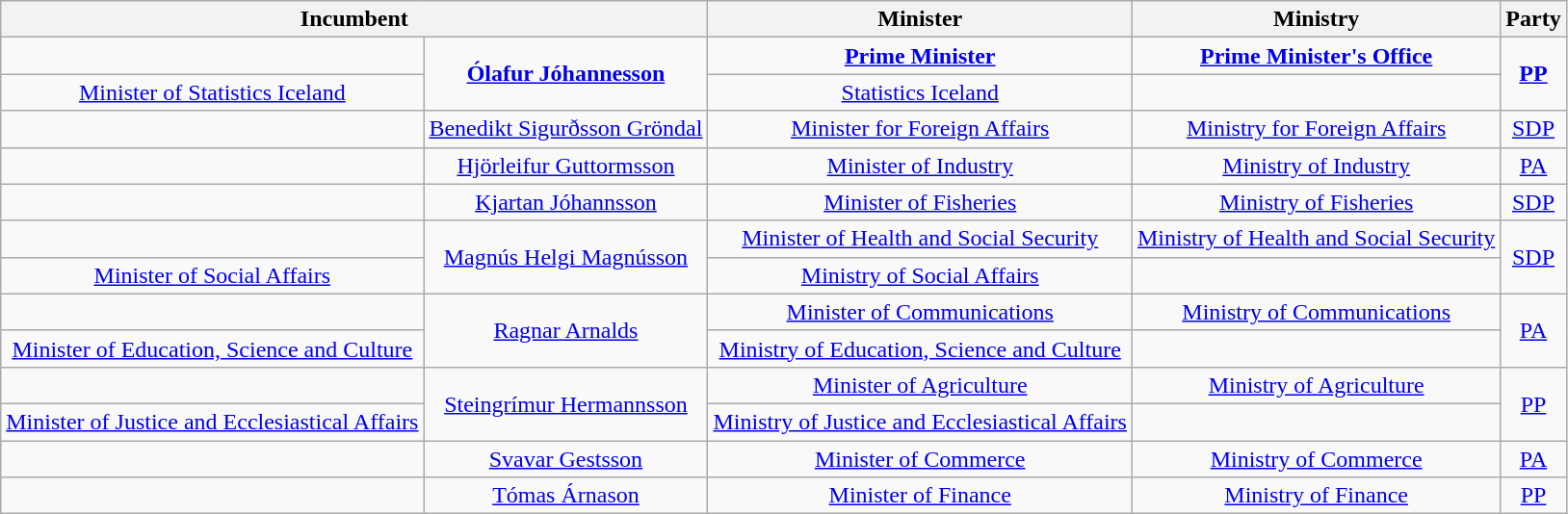<table class="wikitable" style="text-align: center;">
<tr>
<th colspan=2>Incumbent</th>
<th>Minister</th>
<th>Ministry</th>
<th>Party</th>
</tr>
<tr>
<td></td>
<td rowspan=2><strong><a href='#'>Ólafur Jóhannesson</a></strong></td>
<td><strong><a href='#'>Prime Minister</a><br></strong></td>
<td><strong><a href='#'>Prime Minister's Office</a><br></strong></td>
<td rowspan=2><strong><a href='#'>PP</a></strong></td>
</tr>
<tr>
<td><a href='#'>Minister of Statistics Iceland</a><br></td>
<td><a href='#'>Statistics Iceland</a><br></td>
</tr>
<tr>
<td></td>
<td><a href='#'>Benedikt Sigurðsson Gröndal</a></td>
<td><a href='#'>Minister for Foreign Affairs</a><br></td>
<td><a href='#'>Ministry for Foreign Affairs</a><br></td>
<td><a href='#'>SDP</a></td>
</tr>
<tr>
<td></td>
<td><a href='#'>Hjörleifur Guttormsson</a></td>
<td><a href='#'>Minister of Industry</a><br></td>
<td><a href='#'>Ministry of Industry</a><br></td>
<td><a href='#'>PA</a></td>
</tr>
<tr>
<td></td>
<td><a href='#'>Kjartan Jóhannsson</a></td>
<td><a href='#'>Minister of Fisheries</a><br></td>
<td><a href='#'>Ministry of Fisheries</a><br></td>
<td><a href='#'>SDP</a></td>
</tr>
<tr>
<td></td>
<td rowspan=2><a href='#'>Magnús Helgi Magnússon</a></td>
<td><a href='#'>Minister of Health and Social Security</a><br></td>
<td><a href='#'>Ministry of Health and Social Security</a><br></td>
<td rowspan=2><a href='#'>SDP</a></td>
</tr>
<tr>
<td><a href='#'>Minister of Social Affairs</a><br></td>
<td><a href='#'>Ministry of Social Affairs</a><br></td>
</tr>
<tr>
<td></td>
<td rowspan=2><a href='#'>Ragnar Arnalds</a></td>
<td><a href='#'>Minister of Communications</a><br></td>
<td><a href='#'>Ministry of Communications</a><br></td>
<td rowspan=2><a href='#'>PA</a></td>
</tr>
<tr>
<td><a href='#'>Minister of Education, Science and Culture</a><br></td>
<td><a href='#'>Ministry of Education, Science and Culture</a><br></td>
</tr>
<tr>
<td></td>
<td rowspan=2><a href='#'>Steingrímur Hermannsson</a></td>
<td><a href='#'>Minister of Agriculture</a><br></td>
<td><a href='#'>Ministry of Agriculture</a><br></td>
<td rowspan=2><a href='#'>PP</a></td>
</tr>
<tr>
<td><a href='#'>Minister of Justice and Ecclesiastical Affairs</a><br></td>
<td><a href='#'>Ministry of Justice and Ecclesiastical Affairs</a><br></td>
</tr>
<tr>
<td></td>
<td><a href='#'>Svavar Gestsson</a></td>
<td><a href='#'>Minister of Commerce</a><br></td>
<td><a href='#'>Ministry of Commerce</a><br></td>
<td><a href='#'>PA</a></td>
</tr>
<tr>
<td></td>
<td><a href='#'>Tómas Árnason</a></td>
<td><a href='#'>Minister of Finance</a><br></td>
<td><a href='#'>Ministry of Finance</a><br></td>
<td><a href='#'>PP</a></td>
</tr>
</table>
